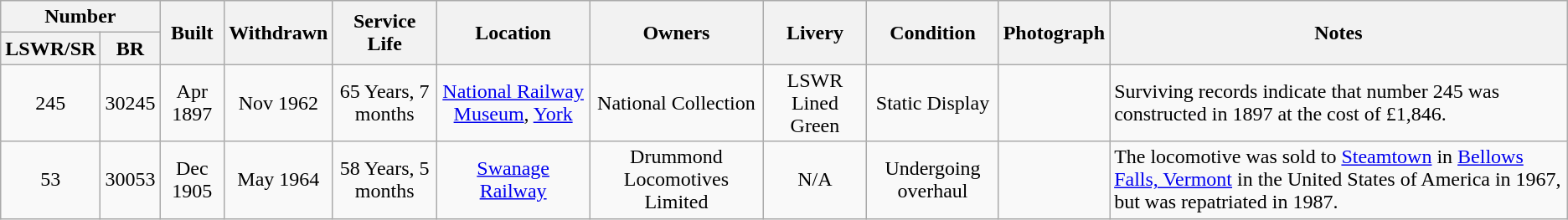<table class="wikitable">
<tr>
<th colspan="2">Number</th>
<th rowspan="2">Built</th>
<th rowspan="2">Withdrawn</th>
<th rowspan="2">Service Life</th>
<th rowspan="2">Location</th>
<th rowspan="2">Owners</th>
<th rowspan="2">Livery</th>
<th rowspan="2">Condition</th>
<th rowspan="2">Photograph</th>
<th rowspan="2">Notes</th>
</tr>
<tr>
<th>LSWR/SR</th>
<th>BR</th>
</tr>
<tr>
<td align=center>245</td>
<td align=center>30245</td>
<td align=center>Apr 1897</td>
<td align=center>Nov 1962</td>
<td align=center>65 Years, 7 months</td>
<td align=center><a href='#'>National Railway Museum</a>, <a href='#'>York</a></td>
<td align=center>National Collection</td>
<td align=center>LSWR Lined Green</td>
<td align=center>Static Display</td>
<td align=center></td>
<td align=left>Surviving records indicate that number 245 was constructed in 1897 at the cost of £1,846.</td>
</tr>
<tr>
<td align=center>53</td>
<td align=center>30053</td>
<td align=center>Dec 1905</td>
<td align=center>May 1964</td>
<td align=center>58 Years, 5 months</td>
<td align=center><a href='#'>Swanage Railway</a></td>
<td align=center>Drummond Locomotives Limited</td>
<td align=center>N/A</td>
<td align=center>Undergoing overhaul</td>
<td align=center></td>
<td align=left>The locomotive was sold to <a href='#'>Steamtown</a> in <a href='#'>Bellows Falls, Vermont</a> in the United States of America in 1967, but was repatriated in 1987.</td>
</tr>
</table>
